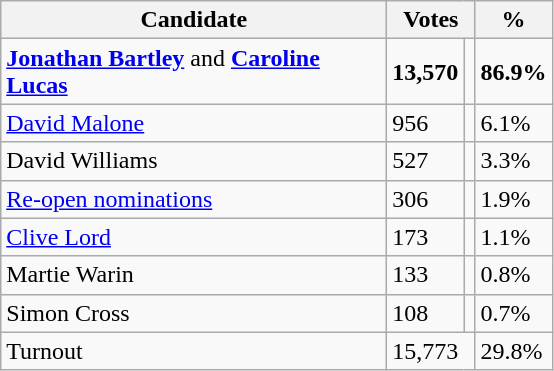<table class="wikitable">
<tr>
<th style="width:250px;">Candidate</th>
<th colspan="2">Votes</th>
<th>%</th>
</tr>
<tr>
<td><strong><a href='#'>Jonathan Bartley</a></strong> and <strong><a href='#'>Caroline Lucas</a></strong></td>
<td><strong>13,570</strong></td>
<td style="text-align:center;"></td>
<td><strong>86.9%</strong></td>
</tr>
<tr>
<td><a href='#'>David Malone</a></td>
<td>956</td>
<td style="text-align:center;"></td>
<td>6.1%</td>
</tr>
<tr>
<td>David Williams</td>
<td>527</td>
<td style="text-align:center;"></td>
<td>3.3%</td>
</tr>
<tr>
<td><a href='#'>Re-open nominations</a></td>
<td>306</td>
<td style="text-align:center;"></td>
<td>1.9%</td>
</tr>
<tr>
<td><a href='#'>Clive Lord</a></td>
<td>173</td>
<td style="text-align:center;"></td>
<td>1.1%</td>
</tr>
<tr>
<td>Martie Warin</td>
<td>133</td>
<td style="text-align:center;"></td>
<td>0.8%</td>
</tr>
<tr>
<td>Simon Cross</td>
<td>108</td>
<td style="text-align:center;"></td>
<td>0.7%</td>
</tr>
<tr>
<td>Turnout</td>
<td colspan="2">15,773</td>
<td>29.8%</td>
</tr>
</table>
